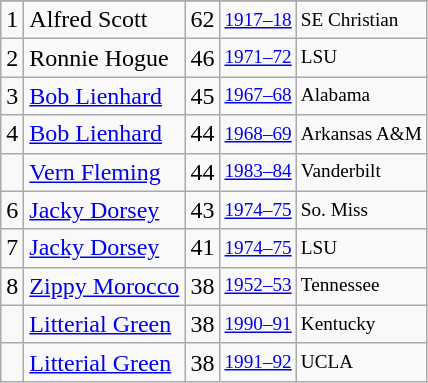<table class="wikitable">
<tr>
</tr>
<tr>
<td>1</td>
<td>Alfred Scott</td>
<td>62</td>
<td style="font-size:80%;"><a href='#'>1917–18</a></td>
<td style="font-size:80%;">SE Christian</td>
</tr>
<tr>
<td>2</td>
<td>Ronnie Hogue</td>
<td>46</td>
<td style="font-size:80%;"><a href='#'>1971–72</a></td>
<td style="font-size:80%;">LSU</td>
</tr>
<tr>
<td>3</td>
<td><a href='#'>Bob Lienhard</a></td>
<td>45</td>
<td style="font-size:80%;"><a href='#'>1967–68</a></td>
<td style="font-size:80%;">Alabama</td>
</tr>
<tr>
<td>4</td>
<td><a href='#'>Bob Lienhard</a></td>
<td>44</td>
<td style="font-size:80%;"><a href='#'>1968–69</a></td>
<td style="font-size:80%;">Arkansas A&M</td>
</tr>
<tr>
<td></td>
<td><a href='#'>Vern Fleming</a></td>
<td>44</td>
<td style="font-size:80%;"><a href='#'>1983–84</a></td>
<td style="font-size:80%;">Vanderbilt</td>
</tr>
<tr>
<td>6</td>
<td><a href='#'>Jacky Dorsey</a></td>
<td>43</td>
<td style="font-size:80%;"><a href='#'>1974–75</a></td>
<td style="font-size:80%;">So. Miss</td>
</tr>
<tr>
<td>7</td>
<td><a href='#'>Jacky Dorsey</a></td>
<td>41</td>
<td style="font-size:80%;"><a href='#'>1974–75</a></td>
<td style="font-size:80%;">LSU</td>
</tr>
<tr>
<td>8</td>
<td><a href='#'>Zippy Morocco</a></td>
<td>38</td>
<td style="font-size:80%;"><a href='#'>1952–53</a></td>
<td style="font-size:80%;">Tennessee</td>
</tr>
<tr>
<td></td>
<td><a href='#'>Litterial Green</a></td>
<td>38</td>
<td style="font-size:80%;"><a href='#'>1990–91</a></td>
<td style="font-size:80%;">Kentucky</td>
</tr>
<tr>
<td></td>
<td><a href='#'>Litterial Green</a></td>
<td>38</td>
<td style="font-size:80%;"><a href='#'>1991–92</a></td>
<td style="font-size:80%;">UCLA</td>
</tr>
</table>
